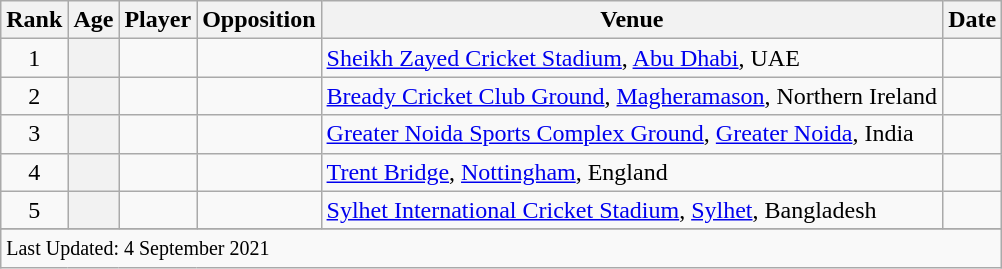<table class="wikitable plainrowheaders sortable">
<tr>
<th scope=col>Rank</th>
<th scope=col>Age</th>
<th scope=col>Player</th>
<th scope=col>Opposition</th>
<th scope=col>Venue</th>
<th scope=col>Date</th>
</tr>
<tr>
<td align=center>1</td>
<th scope=row style=text-align:center;></th>
<td></td>
<td></td>
<td><a href='#'>Sheikh Zayed Cricket Stadium</a>, <a href='#'>Abu Dhabi</a>, UAE</td>
<td></td>
</tr>
<tr>
<td align=center>2</td>
<th scope=row style=text-align:center;></th>
<td></td>
<td></td>
<td><a href='#'>Bready Cricket Club Ground</a>, <a href='#'>Magheramason</a>, Northern Ireland</td>
<td></td>
</tr>
<tr>
<td align=center>3</td>
<th scope=row style=text-align:center;></th>
<td></td>
<td></td>
<td><a href='#'>Greater Noida Sports Complex Ground</a>, <a href='#'>Greater Noida</a>, India</td>
<td></td>
</tr>
<tr>
<td align=center>4</td>
<th scope=row style=text-align:center;></th>
<td></td>
<td></td>
<td><a href='#'>Trent Bridge</a>, <a href='#'>Nottingham</a>, England</td>
<td> </td>
</tr>
<tr>
<td align=center>5</td>
<th scope=row style=text-align:center;></th>
<td></td>
<td></td>
<td><a href='#'>Sylhet International Cricket Stadium</a>, <a href='#'>Sylhet</a>, Bangladesh</td>
<td> </td>
</tr>
<tr>
</tr>
<tr class=sortbottom>
<td colspan=7><small>Last Updated: 4 September 2021</small></td>
</tr>
</table>
